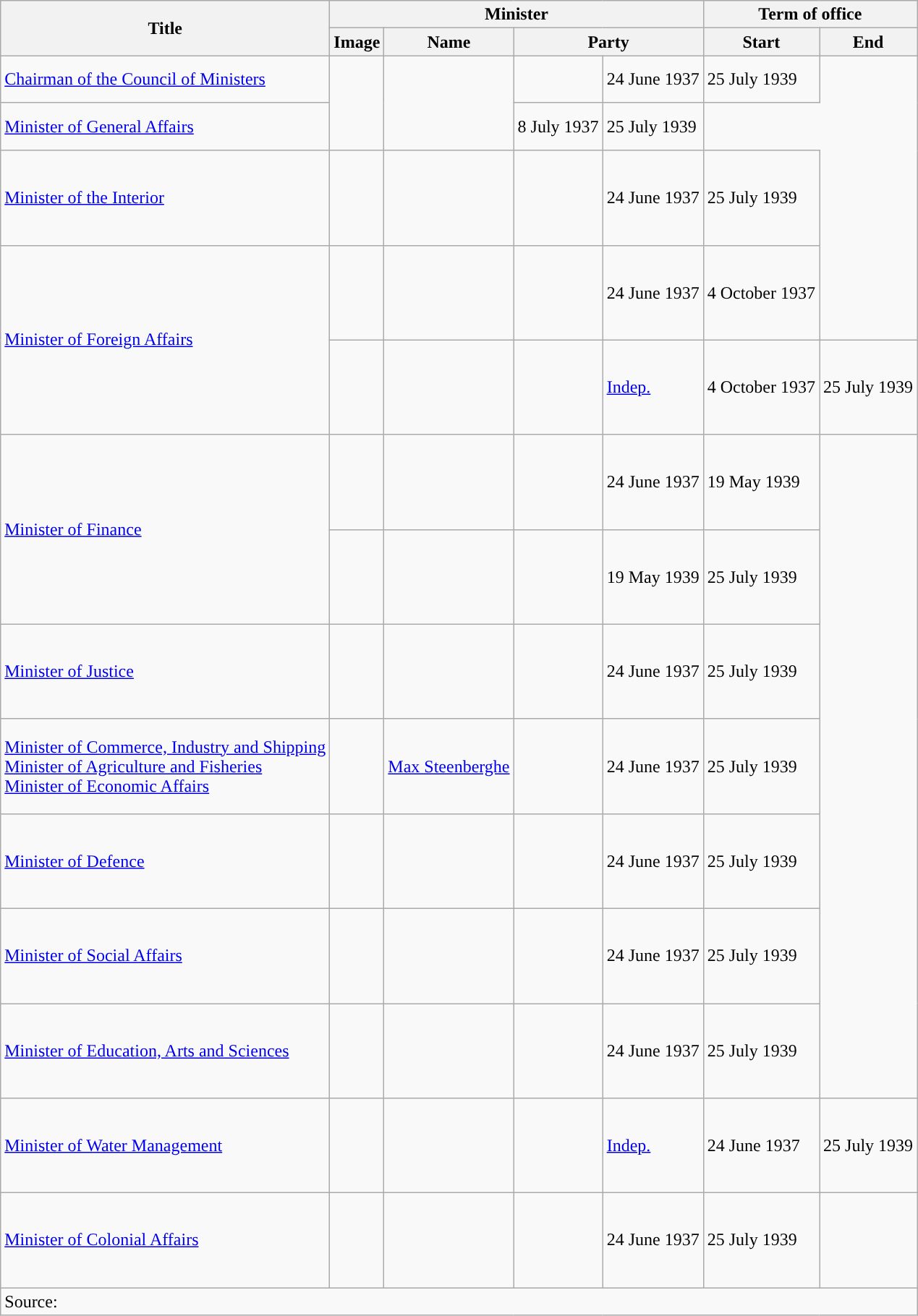<table class="wikitable sortable" style="text-align:left">
<tr>
<th rowspan="2">Title</th>
<th colspan="4">Minister</th>
<th colspan="2">Term of office</th>
</tr>
<tr>
<th class="unsortable">Image</th>
<th>Name</th>
<th colspan="2">Party</th>
<th data-sort-type="date">Start</th>
<th data-sort-type=date>End</th>
</tr>
<tr>
<td><a href='#'>Chairman of the Council of Ministers</a></td>
<td rowspan=2 height="80px"></td>
<td rowspan=2></td>
<td></td>
<td>24 June 1937</td>
<td>25 July 1939</td>
</tr>
<tr>
<td><a href='#'>Minister of General Affairs</a></td>
<td>8 July 1937</td>
<td>25 July 1939</td>
</tr>
<tr>
<td><a href='#'>Minister of the Interior</a></td>
<td height="80px"></td>
<td></td>
<td></td>
<td>24 June 1937</td>
<td>25 July 1939</td>
</tr>
<tr>
<td rowspan=2><a href='#'>Minister of Foreign Affairs</a></td>
<td height="80px"></td>
<td> </td>
<td></td>
<td>24 June 1937</td>
<td>4 October 1937</td>
</tr>
<tr>
<td height="80px"></td>
<td></td>
<td style="background:"></td>
<td><a href='#'>Indep.</a></td>
<td>4 October 1937</td>
<td>25 July 1939</td>
</tr>
<tr>
<td rowspan=2><a href='#'>Minister of Finance</a></td>
<td height="80px"></td>
<td></td>
<td></td>
<td>24 June 1937</td>
<td>19 May 1939</td>
</tr>
<tr>
<td height="80px"></td>
<td> </td>
<td></td>
<td>19 May 1939</td>
<td>25 July 1939</td>
</tr>
<tr>
<td><a href='#'>Minister of Justice</a></td>
<td height="80px"></td>
<td></td>
<td></td>
<td>24 June 1937</td>
<td>25 July 1939</td>
</tr>
<tr>
<td><a href='#'>Minister of Commerce, Industry and Shipping</a>  <br> <a href='#'>Minister of Agriculture and Fisheries</a>  <br> <a href='#'>Minister of Economic Affairs</a> </td>
<td height="80px"></td>
<td><a href='#'>Max Steenberghe</a></td>
<td></td>
<td>24 June 1937</td>
<td>25 July 1939</td>
</tr>
<tr>
<td><a href='#'>Minister of Defence</a></td>
<td height="80px"></td>
<td></td>
<td></td>
<td>24 June 1937</td>
<td>25 July 1939</td>
</tr>
<tr>
<td><a href='#'>Minister of Social Affairs</a></td>
<td height="80px"></td>
<td></td>
<td></td>
<td>24 June 1937</td>
<td>25 July 1939</td>
</tr>
<tr>
<td><a href='#'>Minister of Education, Arts and Sciences</a></td>
<td height="80px"></td>
<td></td>
<td></td>
<td>24 June 1937</td>
<td>25 July 1939</td>
</tr>
<tr>
<td><a href='#'>Minister of Water Management</a></td>
<td height="80px"></td>
<td></td>
<td style="background:"></td>
<td><a href='#'>Indep.</a></td>
<td>24 June 1937</td>
<td>25 July 1939</td>
</tr>
<tr>
<td><a href='#'>Minister of Colonial Affairs</a></td>
<td height="80px"></td>
<td></td>
<td></td>
<td>24 June 1937</td>
<td>25 July 1939</td>
</tr>
<tr class=sortbottom>
<td colspan=7>Source:  </td>
</tr>
</table>
